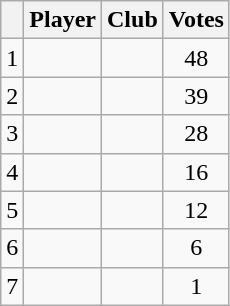<table class="wikitable sortable" style="text-align:center">
<tr>
<th></th>
<th>Player</th>
<th>Club</th>
<th>Votes</th>
</tr>
<tr>
<td>1</td>
<td></td>
<td></td>
<td>48</td>
</tr>
<tr>
<td>2</td>
<td></td>
<td></td>
<td>39</td>
</tr>
<tr>
<td>3</td>
<td></td>
<td></td>
<td>28</td>
</tr>
<tr>
<td>4</td>
<td></td>
<td></td>
<td>16</td>
</tr>
<tr>
<td>5</td>
<td></td>
<td></td>
<td>12</td>
</tr>
<tr>
<td>6</td>
<td></td>
<td></td>
<td>6</td>
</tr>
<tr>
<td>7</td>
<td></td>
<td></td>
<td>1</td>
</tr>
</table>
